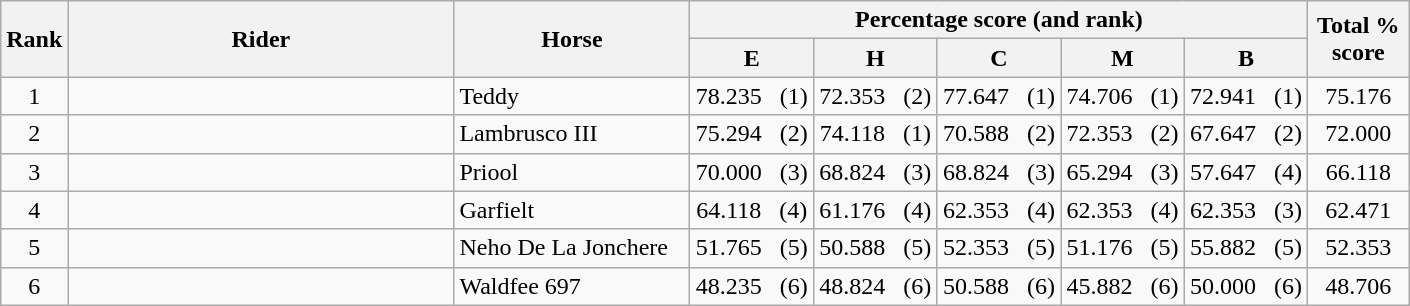<table class="wikitable" style="text-align:center">
<tr>
<th rowspan=2>Rank</th>
<th rowspan=2 width=250>Rider</th>
<th rowspan=2 width=150>Horse</th>
<th colspan=5>Percentage score (and rank)</th>
<th rowspan=2 width=60>Total % score</th>
</tr>
<tr>
<th width=75>E</th>
<th width=75>H</th>
<th width=75>C</th>
<th width=75>M</th>
<th width=75>B</th>
</tr>
<tr>
<td>1</td>
<td align=left></td>
<td align=left>Teddy</td>
<td>78.235   (1)</td>
<td>72.353   (2)</td>
<td>77.647   (1)</td>
<td>74.706   (1)</td>
<td>72.941   (1)</td>
<td>75.176</td>
</tr>
<tr>
<td>2</td>
<td align=left></td>
<td align=left>Lambrusco III</td>
<td>75.294   (2)</td>
<td>74.118   (1)</td>
<td>70.588   (2)</td>
<td>72.353   (2)</td>
<td>67.647   (2)</td>
<td>72.000</td>
</tr>
<tr>
<td>3</td>
<td align=left></td>
<td align=left>Priool</td>
<td>70.000   (3)</td>
<td>68.824   (3)</td>
<td>68.824   (3)</td>
<td>65.294   (3)</td>
<td>57.647   (4)</td>
<td>66.118</td>
</tr>
<tr>
<td>4</td>
<td align=left></td>
<td align=left>Garfielt</td>
<td>64.118   (4)</td>
<td>61.176   (4)</td>
<td>62.353   (4)</td>
<td>62.353   (4)</td>
<td>62.353   (3)</td>
<td>62.471</td>
</tr>
<tr>
<td>5</td>
<td align=left></td>
<td align=left>Neho De La Jonchere</td>
<td>51.765   (5)</td>
<td>50.588   (5)</td>
<td>52.353   (5)</td>
<td>51.176   (5)</td>
<td>55.882   (5)</td>
<td>52.353</td>
</tr>
<tr>
<td>6</td>
<td align=left></td>
<td align=left>Waldfee 697</td>
<td>48.235   (6)</td>
<td>48.824   (6)</td>
<td>50.588   (6)</td>
<td>45.882   (6)</td>
<td>50.000   (6)</td>
<td>48.706</td>
</tr>
</table>
